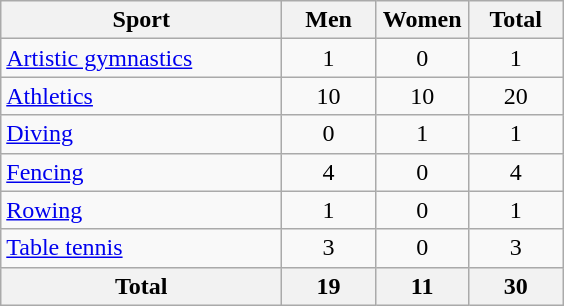<table class="wikitable sortable" style="text-align:center;">
<tr>
<th width="180">Sport</th>
<th width="55">Men</th>
<th width="55">Women</th>
<th width="55">Total</th>
</tr>
<tr>
<td align="left"><a href='#'>Artistic gymnastics</a></td>
<td>1</td>
<td>0</td>
<td>1</td>
</tr>
<tr>
<td align="left"><a href='#'>Athletics</a></td>
<td>10</td>
<td>10</td>
<td>20</td>
</tr>
<tr>
<td align="left"><a href='#'>Diving</a></td>
<td>0</td>
<td>1</td>
<td>1</td>
</tr>
<tr>
<td align="left"><a href='#'>Fencing</a></td>
<td>4</td>
<td>0</td>
<td>4</td>
</tr>
<tr>
<td align="left"><a href='#'>Rowing</a></td>
<td>1</td>
<td>0</td>
<td>1</td>
</tr>
<tr>
<td align="left"><a href='#'>Table tennis</a></td>
<td>3</td>
<td>0</td>
<td>3</td>
</tr>
<tr>
<th align="left">Total</th>
<th>19</th>
<th>11</th>
<th>30</th>
</tr>
</table>
